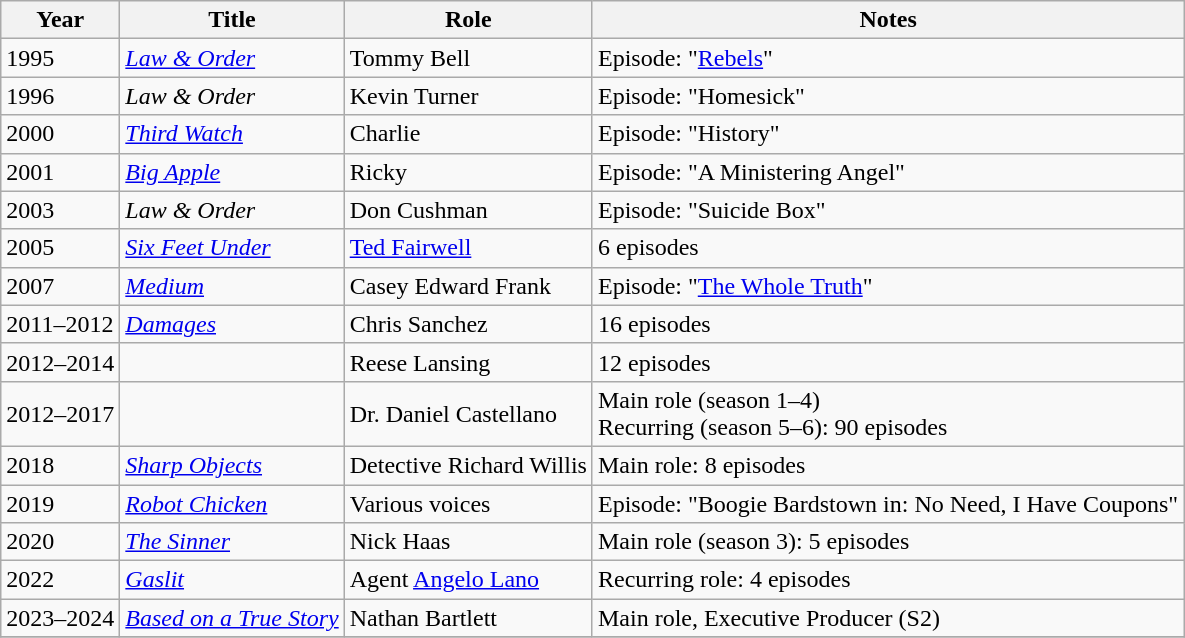<table class="wikitable sortable">
<tr>
<th>Year</th>
<th>Title</th>
<th>Role</th>
<th class="unsortable">Notes</th>
</tr>
<tr>
<td>1995</td>
<td><em><a href='#'>Law & Order</a></em></td>
<td>Tommy Bell</td>
<td>Episode: "<a href='#'>Rebels</a>"</td>
</tr>
<tr>
<td>1996</td>
<td><em>Law & Order</em></td>
<td>Kevin Turner</td>
<td>Episode: "Homesick"</td>
</tr>
<tr>
<td>2000</td>
<td><em><a href='#'>Third Watch</a></em></td>
<td>Charlie</td>
<td>Episode: "History"</td>
</tr>
<tr>
<td>2001</td>
<td><em><a href='#'>Big Apple</a></em></td>
<td>Ricky</td>
<td>Episode: "A Ministering Angel"</td>
</tr>
<tr>
<td>2003</td>
<td><em>Law & Order</em></td>
<td>Don Cushman</td>
<td>Episode: "Suicide Box"</td>
</tr>
<tr>
<td>2005</td>
<td><em><a href='#'>Six Feet Under</a></em></td>
<td><a href='#'>Ted Fairwell</a></td>
<td>6 episodes</td>
</tr>
<tr>
<td>2007</td>
<td><em><a href='#'>Medium</a></em></td>
<td>Casey Edward Frank</td>
<td>Episode: "<a href='#'>The Whole Truth</a>"</td>
</tr>
<tr>
<td>2011–2012</td>
<td><em><a href='#'>Damages</a></em></td>
<td>Chris Sanchez</td>
<td>16 episodes</td>
</tr>
<tr>
<td>2012–2014</td>
<td><em></em></td>
<td>Reese Lansing</td>
<td>12 episodes</td>
</tr>
<tr>
<td>2012–2017</td>
<td><em></em></td>
<td>Dr. Daniel Castellano</td>
<td>Main role (season 1–4)<br>Recurring (season 5–6): 90 episodes</td>
</tr>
<tr>
<td>2018</td>
<td><em><a href='#'>Sharp Objects</a></em></td>
<td>Detective Richard Willis</td>
<td>Main role: 8 episodes</td>
</tr>
<tr>
<td>2019</td>
<td><em><a href='#'>Robot Chicken</a></em></td>
<td>Various voices</td>
<td>Episode: "Boogie Bardstown in: No Need, I Have Coupons"</td>
</tr>
<tr>
<td>2020</td>
<td><em><a href='#'>The Sinner</a></em></td>
<td>Nick Haas</td>
<td>Main role (season 3): 5 episodes</td>
</tr>
<tr>
<td>2022</td>
<td><em><a href='#'>Gaslit</a></em></td>
<td>Agent <a href='#'>Angelo Lano</a></td>
<td>Recurring role: 4 episodes</td>
</tr>
<tr>
<td>2023–2024</td>
<td><em><a href='#'>Based on a True Story</a></em></td>
<td>Nathan Bartlett</td>
<td>Main role, Executive Producer (S2)</td>
</tr>
<tr>
</tr>
</table>
